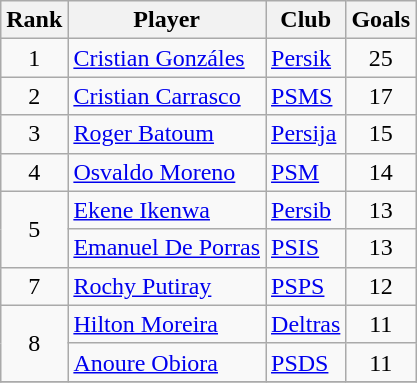<table class="wikitable" style="text-align:center">
<tr>
<th>Rank</th>
<th>Player</th>
<th>Club</th>
<th>Goals</th>
</tr>
<tr>
<td>1</td>
<td align="left"> <a href='#'>Cristian Gonzáles</a></td>
<td align="left"><a href='#'>Persik</a></td>
<td>25</td>
</tr>
<tr>
<td>2</td>
<td align="left"> <a href='#'>Cristian Carrasco</a></td>
<td align="left"><a href='#'>PSMS</a></td>
<td>17</td>
</tr>
<tr>
<td>3</td>
<td align="left"> <a href='#'>Roger Batoum</a></td>
<td align="left"><a href='#'>Persija</a></td>
<td>15</td>
</tr>
<tr>
<td>4</td>
<td align="left"> <a href='#'>Osvaldo Moreno</a></td>
<td align="left"><a href='#'>PSM</a></td>
<td>14</td>
</tr>
<tr>
<td rowspan=2>5</td>
<td align="left"> <a href='#'>Ekene Ikenwa</a></td>
<td align="left"><a href='#'>Persib</a></td>
<td>13</td>
</tr>
<tr>
<td align="left"> <a href='#'>Emanuel De Porras</a></td>
<td align="left"><a href='#'>PSIS</a></td>
<td>13</td>
</tr>
<tr>
<td>7</td>
<td align="left"> <a href='#'>Rochy Putiray</a></td>
<td align="left"><a href='#'>PSPS</a></td>
<td>12</td>
</tr>
<tr>
<td rowspan=2>8</td>
<td align="left"> <a href='#'>Hilton Moreira</a></td>
<td align="left"><a href='#'>Deltras</a></td>
<td>11</td>
</tr>
<tr>
<td align="left"> <a href='#'>Anoure Obiora</a></td>
<td align="left"><a href='#'>PSDS</a></td>
<td>11</td>
</tr>
<tr>
</tr>
</table>
